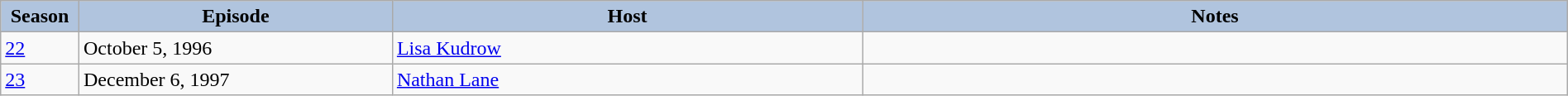<table class="wikitable" style="width:100%;">
<tr>
<th style="background:#B0C4DE;" width="5%">Season</th>
<th style="background:#B0C4DE;" width="20%">Episode</th>
<th style="background:#B0C4DE;" width="30%">Host</th>
<th style="background:#B0C4DE;" width="45%">Notes</th>
</tr>
<tr>
<td><a href='#'>22</a></td>
<td>October 5, 1996</td>
<td><a href='#'>Lisa Kudrow</a></td>
<td></td>
</tr>
<tr>
<td><a href='#'>23</a></td>
<td>December 6, 1997</td>
<td><a href='#'>Nathan Lane</a></td>
<td></td>
</tr>
</table>
